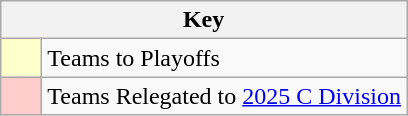<table class="wikitable" style="text-align: center;">
<tr>
<th colspan=2>Key</th>
</tr>
<tr>
<td style="background:#ffffcc; width:20px;"></td>
<td align=left>Teams to Playoffs</td>
</tr>
<tr>
<td style="background:#ffcccc; width:20px;"></td>
<td align=left>Teams Relegated to <a href='#'>2025 C Division</a></td>
</tr>
</table>
